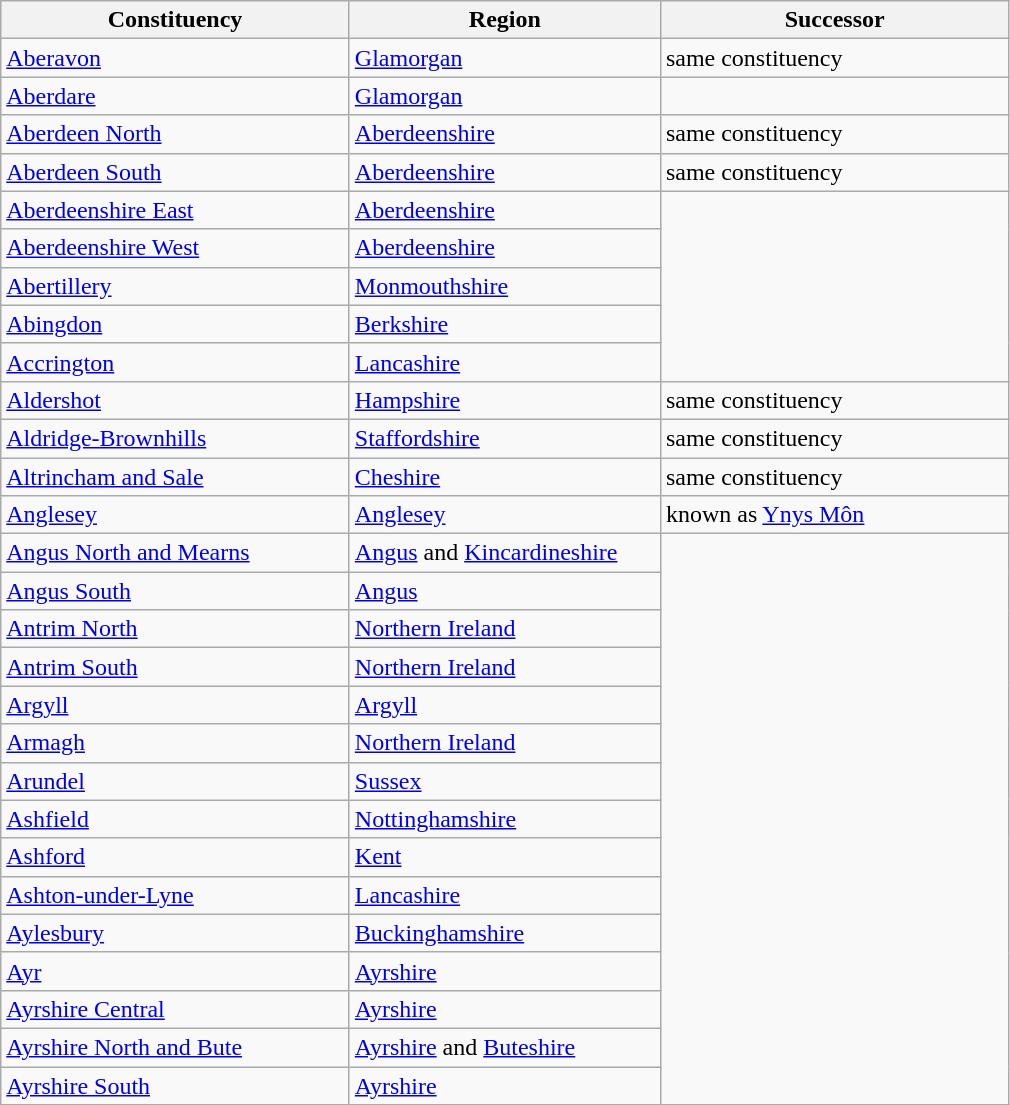<table class="wikitable">
<tr>
<th width="225px">Constituency</th>
<th width="200px">Region</th>
<th width="225px">Successor</th>
</tr>
<tr>
<td><a href='#'>Aberavon</a></td>
<td align="left"><a href='#'>Glamorgan</a></td>
<td>same constituency</td>
</tr>
<tr>
<td><a href='#'>Aberdare</a></td>
<td align="left"><a href='#'>Glamorgan</a></td>
</tr>
<tr>
<td><a href='#'>Aberdeen North</a></td>
<td align="left"><a href='#'>Aberdeenshire</a></td>
<td>same constituency</td>
</tr>
<tr>
<td><a href='#'>Aberdeen South</a></td>
<td align="left"><a href='#'>Aberdeenshire</a></td>
<td>same constituency</td>
</tr>
<tr>
<td><a href='#'>Aberdeenshire East</a></td>
<td align="left"><a href='#'>Aberdeenshire</a></td>
</tr>
<tr>
<td><a href='#'>Aberdeenshire West</a></td>
<td align="left"><a href='#'>Aberdeenshire</a></td>
</tr>
<tr>
<td><a href='#'>Abertillery</a></td>
<td align="left"><a href='#'>Monmouthshire</a></td>
</tr>
<tr>
<td><a href='#'>Abingdon</a></td>
<td align="left"><a href='#'>Berkshire</a></td>
</tr>
<tr>
<td><a href='#'>Accrington</a></td>
<td align="left"><a href='#'>Lancashire</a></td>
</tr>
<tr>
<td><a href='#'>Aldershot</a></td>
<td align="left"><a href='#'>Hampshire</a></td>
<td>same constituency</td>
</tr>
<tr>
<td><a href='#'>Aldridge-Brownhills</a></td>
<td align="left"><a href='#'>Staffordshire</a></td>
<td>same constituency</td>
</tr>
<tr>
<td><a href='#'>Altrincham and Sale</a></td>
<td align="left"><a href='#'>Cheshire</a></td>
<td>same constituency</td>
</tr>
<tr>
<td><a href='#'>Anglesey</a></td>
<td align="left"><a href='#'>Anglesey</a></td>
<td>known as <a href='#'>Ynys Môn</a></td>
</tr>
<tr>
<td><a href='#'>Angus North and Mearns</a></td>
<td align="left"><a href='#'>Angus</a> and <a href='#'>Kincardineshire</a></td>
</tr>
<tr>
<td><a href='#'>Angus South</a></td>
<td align="left"><a href='#'>Angus</a></td>
</tr>
<tr>
<td><a href='#'>Antrim North</a></td>
<td align="left"><a href='#'>Northern Ireland</a></td>
</tr>
<tr>
<td><a href='#'>Antrim South</a></td>
<td align="left"><a href='#'>Northern Ireland</a></td>
</tr>
<tr>
<td><a href='#'>Argyll</a></td>
<td align="left"><a href='#'>Argyll</a></td>
</tr>
<tr>
<td><a href='#'>Armagh</a></td>
<td align="left"><a href='#'>Northern Ireland</a></td>
</tr>
<tr>
<td><a href='#'>Arundel</a></td>
<td align="left"><a href='#'>Sussex</a></td>
</tr>
<tr>
<td><a href='#'>Ashfield</a></td>
<td align="left"><a href='#'>Nottinghamshire</a></td>
</tr>
<tr>
<td><a href='#'>Ashford</a></td>
<td align="left"><a href='#'>Kent</a></td>
</tr>
<tr>
<td><a href='#'>Ashton-under-Lyne</a></td>
<td align="left"><a href='#'>Lancashire</a></td>
</tr>
<tr>
<td><a href='#'>Aylesbury</a></td>
<td align="left"><a href='#'>Buckinghamshire</a></td>
</tr>
<tr>
<td><a href='#'>Ayr</a></td>
<td align="left"><a href='#'>Ayrshire</a></td>
</tr>
<tr>
<td><a href='#'>Ayrshire Central</a></td>
<td align="left"><a href='#'>Ayrshire</a></td>
</tr>
<tr>
<td><a href='#'>Ayrshire North and Bute</a></td>
<td align="left"><a href='#'>Ayrshire</a> and <a href='#'>Buteshire</a></td>
</tr>
<tr>
<td><a href='#'>Ayrshire South</a></td>
<td align="left"><a href='#'>Ayrshire</a></td>
</tr>
</table>
